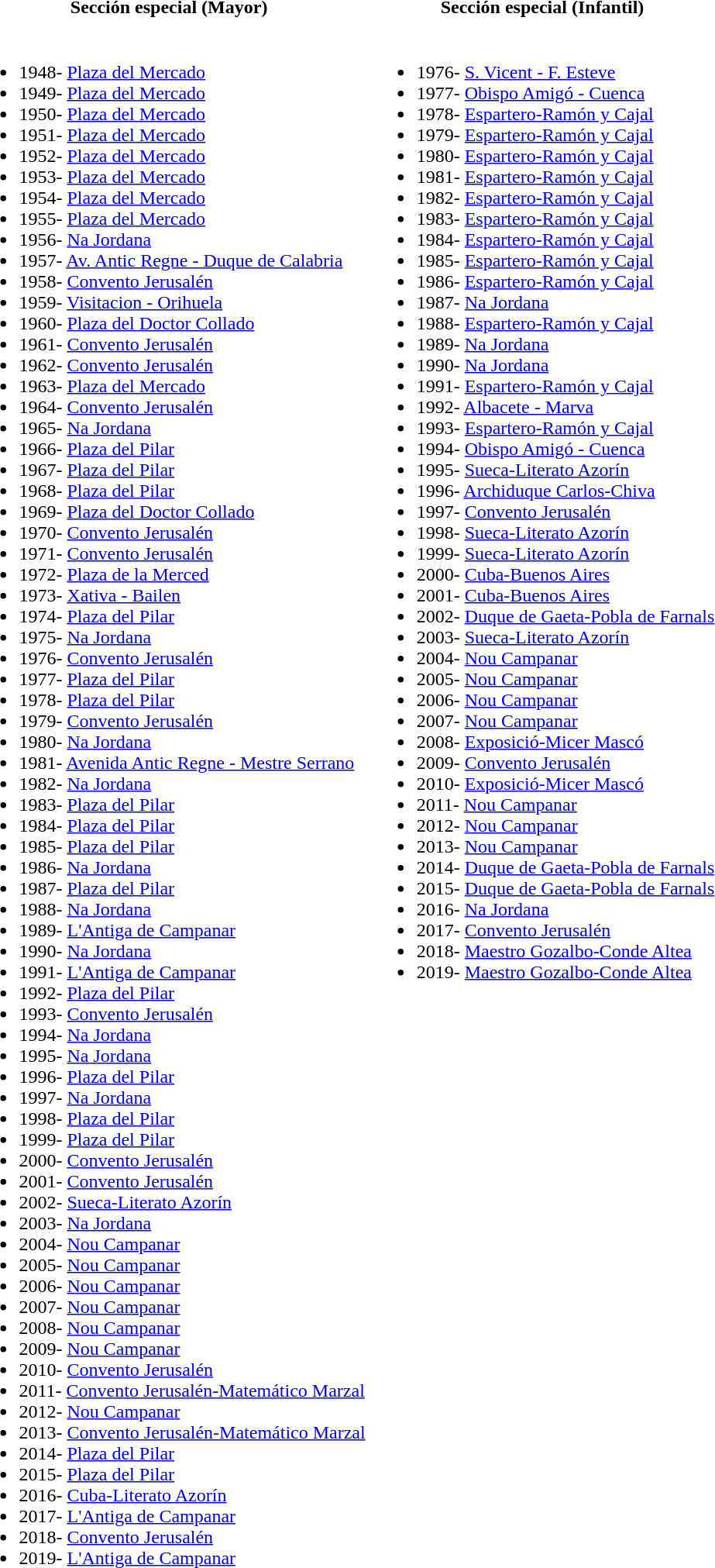<table>
<tr>
<th>Sección especial (Mayor)</th>
<th>Sección especial (Infantil)</th>
</tr>
<tr valign=top>
<td><br><ul><li>1948- <a href='#'>Plaza del Mercado</a></li><li>1949- <a href='#'>Plaza del Mercado</a></li><li>1950- <a href='#'>Plaza del Mercado</a></li><li>1951- <a href='#'>Plaza del Mercado</a></li><li>1952- <a href='#'>Plaza del Mercado</a></li><li>1953- <a href='#'>Plaza del Mercado</a></li><li>1954- <a href='#'>Plaza del Mercado</a></li><li>1955- <a href='#'>Plaza del Mercado</a></li><li>1956- <a href='#'>Na Jordana</a></li><li>1957- <a href='#'>Av. Antic Regne - Duque de Calabria</a></li><li>1958- <a href='#'>Convento Jerusalén</a></li><li>1959- <a href='#'>Visitacion - Orihuela</a></li><li>1960- <a href='#'>Plaza del Doctor Collado</a></li><li>1961- <a href='#'>Convento Jerusalén</a></li><li>1962- <a href='#'>Convento Jerusalén</a></li><li>1963- <a href='#'>Plaza del Mercado</a></li><li>1964- <a href='#'>Convento Jerusalén</a></li><li>1965- <a href='#'>Na Jordana</a></li><li>1966- <a href='#'>Plaza del Pilar</a></li><li>1967- <a href='#'>Plaza del Pilar</a></li><li>1968- <a href='#'>Plaza del Pilar</a></li><li>1969- <a href='#'>Plaza del Doctor Collado</a></li><li>1970- <a href='#'>Convento Jerusalén</a></li><li>1971- <a href='#'>Convento Jerusalén</a></li><li>1972- <a href='#'>Plaza de la Merced</a></li><li>1973- <a href='#'>Xativa - Bailen</a></li><li>1974- <a href='#'>Plaza del Pilar</a></li><li>1975- <a href='#'>Na Jordana</a></li><li>1976- <a href='#'>Convento Jerusalén</a></li><li>1977- <a href='#'>Plaza del Pilar</a></li><li>1978- <a href='#'>Plaza del Pilar</a></li><li>1979- <a href='#'>Convento Jerusalén</a></li><li>1980- <a href='#'>Na Jordana</a></li><li>1981- <a href='#'>Avenida Antic Regne - Mestre Serrano</a></li><li>1982- <a href='#'>Na Jordana</a></li><li>1983- <a href='#'>Plaza del Pilar</a></li><li>1984- <a href='#'>Plaza del Pilar</a></li><li>1985- <a href='#'>Plaza del Pilar</a></li><li>1986- <a href='#'>Na Jordana</a></li><li>1987- <a href='#'>Plaza del Pilar</a></li><li>1988- <a href='#'>Na Jordana</a></li><li>1989- <a href='#'>L'Antiga de Campanar</a></li><li>1990- <a href='#'>Na Jordana</a></li><li>1991- <a href='#'>L'Antiga de Campanar</a></li><li>1992- <a href='#'>Plaza del Pilar</a></li><li>1993- <a href='#'>Convento Jerusalén</a></li><li>1994- <a href='#'>Na Jordana</a></li><li>1995- <a href='#'>Na Jordana</a></li><li>1996- <a href='#'>Plaza del Pilar</a></li><li>1997- <a href='#'>Na Jordana</a></li><li>1998- <a href='#'>Plaza del Pilar</a></li><li>1999- <a href='#'>Plaza del Pilar</a></li><li>2000- <a href='#'>Convento Jerusalén</a></li><li>2001- <a href='#'>Convento Jerusalén</a></li><li>2002- <a href='#'>Sueca-Literato Azorín</a></li><li>2003- <a href='#'>Na Jordana</a></li><li>2004- <a href='#'>Nou Campanar</a></li><li>2005- <a href='#'>Nou Campanar</a></li><li>2006- <a href='#'>Nou Campanar</a></li><li>2007- <a href='#'>Nou Campanar</a></li><li>2008- <a href='#'>Nou Campanar</a></li><li>2009- <a href='#'>Nou Campanar</a></li><li>2010- <a href='#'>Convento Jerusalén</a></li><li>2011- <a href='#'>Convento Jerusalén-Matemático Marzal</a></li><li>2012- <a href='#'>Nou Campanar</a></li><li>2013- <a href='#'>Convento Jerusalén-Matemático Marzal</a></li><li>2014- <a href='#'>Plaza del Pilar</a></li><li>2015- <a href='#'>Plaza del Pilar</a></li><li>2016- <a href='#'>Cuba-Literato Azorín</a></li><li>2017- <a href='#'>L'Antiga de Campanar</a></li><li>2018- <a href='#'>Convento Jerusalén</a></li><li>2019- <a href='#'>L'Antiga de Campanar</a></li></ul></td>
<td><br><ul><li>1976- <a href='#'>S. Vicent - F. Esteve</a></li><li>1977- <a href='#'>Obispo Amigó - Cuenca</a></li><li>1978- <a href='#'>Espartero-Ramón y Cajal</a></li><li>1979- <a href='#'>Espartero-Ramón y Cajal</a></li><li>1980- <a href='#'>Espartero-Ramón y Cajal</a></li><li>1981- <a href='#'>Espartero-Ramón y Cajal</a></li><li>1982- <a href='#'>Espartero-Ramón y Cajal</a></li><li>1983- <a href='#'>Espartero-Ramón y Cajal</a></li><li>1984- <a href='#'>Espartero-Ramón y Cajal</a></li><li>1985- <a href='#'>Espartero-Ramón y Cajal</a></li><li>1986- <a href='#'>Espartero-Ramón y Cajal</a></li><li>1987- <a href='#'>Na Jordana</a></li><li>1988- <a href='#'>Espartero-Ramón y Cajal</a></li><li>1989- <a href='#'>Na Jordana</a></li><li>1990- <a href='#'>Na Jordana</a></li><li>1991- <a href='#'>Espartero-Ramón y Cajal</a></li><li>1992- <a href='#'>Albacete - Marva</a></li><li>1993- <a href='#'>Espartero-Ramón y Cajal</a></li><li>1994- <a href='#'>Obispo Amigó - Cuenca</a></li><li>1995- <a href='#'>Sueca-Literato Azorín</a></li><li>1996- <a href='#'>Archiduque Carlos-Chiva</a></li><li>1997- <a href='#'>Convento Jerusalén</a></li><li>1998- <a href='#'>Sueca-Literato Azorín</a></li><li>1999- <a href='#'>Sueca-Literato Azorín</a></li><li>2000- <a href='#'>Cuba-Buenos Aires</a></li><li>2001- <a href='#'>Cuba-Buenos Aires</a></li><li>2002- <a href='#'>Duque de Gaeta-Pobla de Farnals</a></li><li>2003- <a href='#'>Sueca-Literato Azorín</a></li><li>2004- <a href='#'>Nou Campanar</a></li><li>2005- <a href='#'>Nou Campanar</a></li><li>2006- <a href='#'>Nou Campanar</a></li><li>2007- <a href='#'>Nou Campanar</a></li><li>2008- <a href='#'>Exposició-Micer Mascó</a></li><li>2009- <a href='#'>Convento Jerusalén</a></li><li>2010- <a href='#'>Exposició-Micer Mascó</a></li><li>2011- <a href='#'>Nou Campanar</a></li><li>2012- <a href='#'>Nou Campanar</a></li><li>2013- <a href='#'>Nou Campanar</a></li><li>2014- <a href='#'>Duque de Gaeta-Pobla de Farnals</a></li><li>2015- <a href='#'>Duque de Gaeta-Pobla de Farnals</a></li><li>2016- <a href='#'>Na Jordana</a></li><li>2017- <a href='#'>Convento Jerusalén</a></li><li>2018- <a href='#'>Maestro Gozalbo-Conde Altea</a></li><li>2019- <a href='#'>Maestro Gozalbo-Conde Altea</a></li></ul></td>
</tr>
</table>
